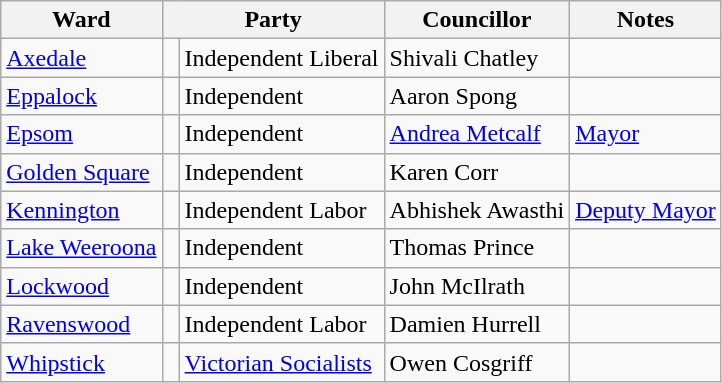<table class="wikitable">
<tr>
<th>Ward</th>
<th colspan="2">Party</th>
<th>Councillor</th>
<th>Notes</th>
</tr>
<tr>
<td><a href='#'>Axedale</a></td>
<td> </td>
<td>Independent Liberal</td>
<td>Shivali Chatley</td>
<td></td>
</tr>
<tr>
<td><a href='#'>Eppalock</a></td>
<td> </td>
<td>Independent</td>
<td>Aaron Spong</td>
<td></td>
</tr>
<tr>
<td><a href='#'>Epsom</a></td>
<td> </td>
<td>Independent</td>
<td><a href='#'>Andrea Metcalf</a></td>
<td><a href='#'>Mayor</a></td>
</tr>
<tr>
<td><a href='#'>Golden Square</a></td>
<td> </td>
<td>Independent</td>
<td>Karen Corr</td>
<td></td>
</tr>
<tr>
<td><a href='#'>Kennington</a></td>
<td> </td>
<td>Independent Labor</td>
<td>Abhishek Awasthi</td>
<td><a href='#'>Deputy Mayor</a></td>
</tr>
<tr>
<td><a href='#'>Lake Weeroona</a></td>
<td> </td>
<td>Independent</td>
<td>Thomas Prince</td>
<td></td>
</tr>
<tr>
<td><a href='#'>Lockwood</a></td>
<td> </td>
<td>Independent</td>
<td>John McIlrath</td>
<td></td>
</tr>
<tr>
<td><a href='#'>Ravenswood</a></td>
<td> </td>
<td>Independent Labor</td>
<td>Damien Hurrell</td>
<td></td>
</tr>
<tr>
<td><a href='#'>Whipstick</a></td>
<td> </td>
<td><a href='#'>Victorian Socialists</a></td>
<td>Owen Cosgriff</td>
<td></td>
</tr>
</table>
